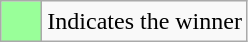<table class="wikitable">
<tr>
<td style="background:#99ff99; height:20px; width:20px"></td>
<td>Indicates the winner</td>
</tr>
</table>
